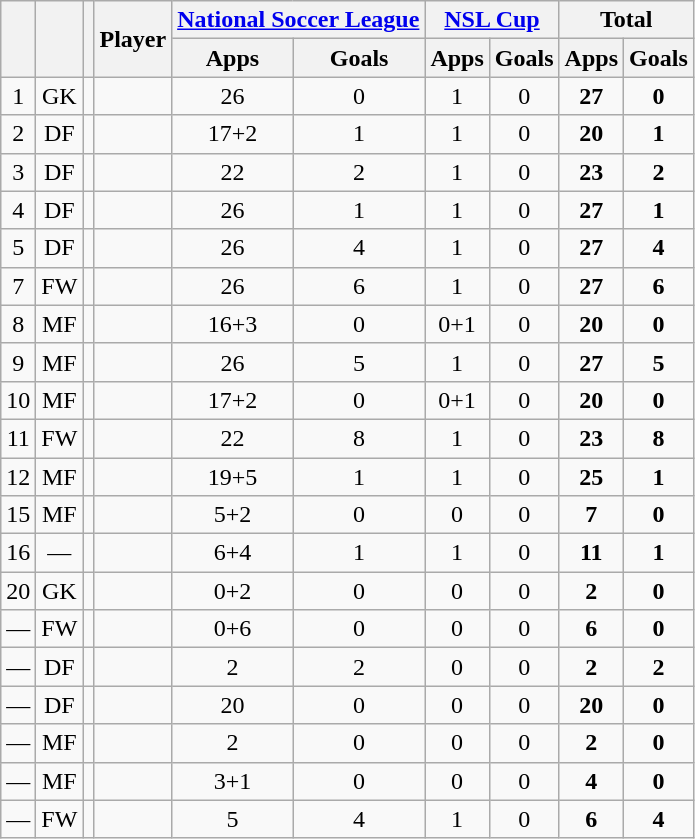<table class="wikitable sortable" style="text-align:center">
<tr>
<th rowspan="2"></th>
<th rowspan="2"></th>
<th rowspan="2"></th>
<th rowspan="2">Player</th>
<th colspan="2"><a href='#'>National Soccer League</a></th>
<th colspan="2"><a href='#'>NSL Cup</a></th>
<th colspan="2">Total</th>
</tr>
<tr>
<th>Apps</th>
<th>Goals</th>
<th>Apps</th>
<th>Goals</th>
<th>Apps</th>
<th>Goals</th>
</tr>
<tr>
<td>1</td>
<td>GK</td>
<td></td>
<td align="left"></td>
<td>26</td>
<td>0</td>
<td>1</td>
<td>0</td>
<td><strong>27</strong></td>
<td><strong>0</strong></td>
</tr>
<tr>
<td>2</td>
<td>DF</td>
<td></td>
<td align="left"></td>
<td>17+2</td>
<td>1</td>
<td>1</td>
<td>0</td>
<td><strong>20</strong></td>
<td><strong>1</strong></td>
</tr>
<tr>
<td>3</td>
<td>DF</td>
<td></td>
<td align="left"></td>
<td>22</td>
<td>2</td>
<td>1</td>
<td>0</td>
<td><strong>23</strong></td>
<td><strong>2</strong></td>
</tr>
<tr>
<td>4</td>
<td>DF</td>
<td></td>
<td align="left"></td>
<td>26</td>
<td>1</td>
<td>1</td>
<td>0</td>
<td><strong>27</strong></td>
<td><strong>1</strong></td>
</tr>
<tr>
<td>5</td>
<td>DF</td>
<td></td>
<td align="left"></td>
<td>26</td>
<td>4</td>
<td>1</td>
<td>0</td>
<td><strong>27</strong></td>
<td><strong>4</strong></td>
</tr>
<tr>
<td>7</td>
<td>FW</td>
<td></td>
<td align="left"></td>
<td>26</td>
<td>6</td>
<td>1</td>
<td>0</td>
<td><strong>27</strong></td>
<td><strong>6</strong></td>
</tr>
<tr>
<td>8</td>
<td>MF</td>
<td></td>
<td align="left"></td>
<td>16+3</td>
<td>0</td>
<td>0+1</td>
<td>0</td>
<td><strong>20</strong></td>
<td><strong>0</strong></td>
</tr>
<tr>
<td>9</td>
<td>MF</td>
<td></td>
<td align="left"></td>
<td>26</td>
<td>5</td>
<td>1</td>
<td>0</td>
<td><strong>27</strong></td>
<td><strong>5</strong></td>
</tr>
<tr>
<td>10</td>
<td>MF</td>
<td></td>
<td align="left"></td>
<td>17+2</td>
<td>0</td>
<td>0+1</td>
<td>0</td>
<td><strong>20</strong></td>
<td><strong>0</strong></td>
</tr>
<tr>
<td>11</td>
<td>FW</td>
<td></td>
<td align="left"></td>
<td>22</td>
<td>8</td>
<td>1</td>
<td>0</td>
<td><strong>23</strong></td>
<td><strong>8</strong></td>
</tr>
<tr>
<td>12</td>
<td>MF</td>
<td></td>
<td align="left"></td>
<td>19+5</td>
<td>1</td>
<td>1</td>
<td>0</td>
<td><strong>25</strong></td>
<td><strong>1</strong></td>
</tr>
<tr>
<td>15</td>
<td>MF</td>
<td></td>
<td align="left"></td>
<td>5+2</td>
<td>0</td>
<td>0</td>
<td>0</td>
<td><strong>7</strong></td>
<td><strong>0</strong></td>
</tr>
<tr>
<td>16</td>
<td>—</td>
<td></td>
<td align="left"></td>
<td>6+4</td>
<td>1</td>
<td>1</td>
<td>0</td>
<td><strong>11</strong></td>
<td><strong>1</strong></td>
</tr>
<tr>
<td>20</td>
<td>GK</td>
<td></td>
<td align="left"></td>
<td>0+2</td>
<td>0</td>
<td>0</td>
<td>0</td>
<td><strong>2</strong></td>
<td><strong>0</strong></td>
</tr>
<tr>
<td>—</td>
<td>FW</td>
<td></td>
<td align="left"></td>
<td>0+6</td>
<td>0</td>
<td>0</td>
<td>0</td>
<td><strong>6</strong></td>
<td><strong>0</strong></td>
</tr>
<tr>
<td>—</td>
<td>DF</td>
<td></td>
<td align="left"></td>
<td>2</td>
<td>2</td>
<td>0</td>
<td>0</td>
<td><strong>2</strong></td>
<td><strong>2</strong></td>
</tr>
<tr>
<td>—</td>
<td>DF</td>
<td></td>
<td align="left"></td>
<td>20</td>
<td>0</td>
<td>0</td>
<td>0</td>
<td><strong>20</strong></td>
<td><strong>0</strong></td>
</tr>
<tr>
<td>—</td>
<td>MF</td>
<td></td>
<td align="left"></td>
<td>2</td>
<td>0</td>
<td>0</td>
<td>0</td>
<td><strong>2</strong></td>
<td><strong>0</strong></td>
</tr>
<tr>
<td>—</td>
<td>MF</td>
<td></td>
<td align="left"></td>
<td>3+1</td>
<td>0</td>
<td>0</td>
<td>0</td>
<td><strong>4</strong></td>
<td><strong>0</strong></td>
</tr>
<tr>
<td>—</td>
<td>FW</td>
<td></td>
<td align="left"></td>
<td>5</td>
<td>4</td>
<td>1</td>
<td>0</td>
<td><strong>6</strong></td>
<td><strong>4</strong></td>
</tr>
</table>
